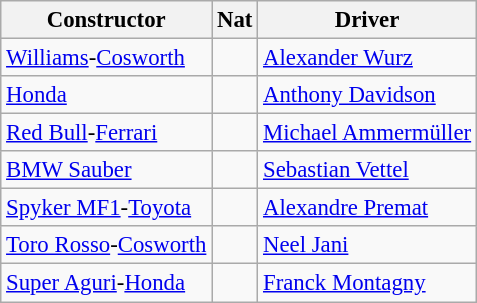<table class="wikitable" style="font-size: 95%">
<tr>
<th>Constructor</th>
<th>Nat</th>
<th>Driver</th>
</tr>
<tr>
<td><a href='#'>Williams</a>-<a href='#'>Cosworth</a></td>
<td></td>
<td><a href='#'>Alexander Wurz</a></td>
</tr>
<tr>
<td><a href='#'>Honda</a></td>
<td></td>
<td><a href='#'>Anthony Davidson</a></td>
</tr>
<tr>
<td><a href='#'>Red Bull</a>-<a href='#'>Ferrari</a></td>
<td></td>
<td><a href='#'>Michael Ammermüller</a></td>
</tr>
<tr>
<td><a href='#'>BMW Sauber</a></td>
<td></td>
<td><a href='#'>Sebastian Vettel</a></td>
</tr>
<tr>
<td><a href='#'>Spyker MF1</a>-<a href='#'>Toyota</a></td>
<td></td>
<td><a href='#'>Alexandre Premat</a></td>
</tr>
<tr>
<td><a href='#'>Toro Rosso</a>-<a href='#'>Cosworth</a></td>
<td></td>
<td><a href='#'>Neel Jani</a></td>
</tr>
<tr>
<td><a href='#'>Super Aguri</a>-<a href='#'>Honda</a></td>
<td></td>
<td><a href='#'>Franck Montagny</a></td>
</tr>
</table>
